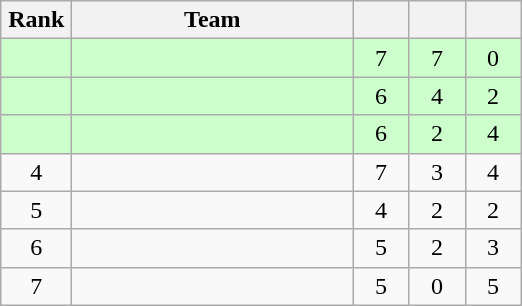<table class="wikitable" style="text-align: center;">
<tr>
<th width=40>Rank</th>
<th width=180>Team</th>
<th width=30></th>
<th width=30></th>
<th width=30></th>
</tr>
<tr bgcolor=ccffcc>
<td></td>
<td align=left></td>
<td>7</td>
<td>7</td>
<td>0</td>
</tr>
<tr bgcolor=ccffcc>
<td></td>
<td align=left></td>
<td>6</td>
<td>4</td>
<td>2</td>
</tr>
<tr bgcolor=ccffcc>
<td></td>
<td align=left></td>
<td>6</td>
<td>2</td>
<td>4</td>
</tr>
<tr>
<td>4</td>
<td align=left></td>
<td>7</td>
<td>3</td>
<td>4</td>
</tr>
<tr>
<td>5</td>
<td align=left></td>
<td>4</td>
<td>2</td>
<td>2</td>
</tr>
<tr>
<td>6</td>
<td align=left></td>
<td>5</td>
<td>2</td>
<td>3</td>
</tr>
<tr>
<td>7</td>
<td align=left></td>
<td>5</td>
<td>0</td>
<td>5</td>
</tr>
</table>
